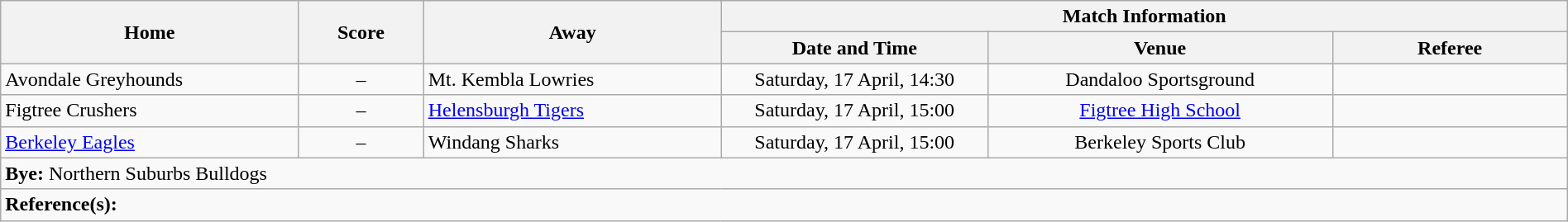<table class="wikitable" width="100% text-align:center;">
<tr>
<th rowspan="2" width="19%">Home</th>
<th rowspan="2" width="8%">Score</th>
<th rowspan="2" width="19%">Away</th>
<th colspan="3">Match Information</th>
</tr>
<tr bgcolor="#CCCCCC">
<th width="17%">Date and Time</th>
<th width="22%">Venue</th>
<th>Referee</th>
</tr>
<tr>
<td> Avondale Greyhounds</td>
<td style="text-align:center;">–</td>
<td> Mt. Kembla Lowries</td>
<td style="text-align:center;">Saturday, 17 April, 14:30</td>
<td style="text-align:center;">Dandaloo Sportsground</td>
<td style="text-align:center;"></td>
</tr>
<tr>
<td> Figtree Crushers</td>
<td style="text-align:center;">–</td>
<td> <a href='#'>Helensburgh Tigers</a></td>
<td style="text-align:center;">Saturday, 17 April, 15:00</td>
<td style="text-align:center;"><a href='#'>Figtree High School</a></td>
<td style="text-align:center;"></td>
</tr>
<tr>
<td> <a href='#'>Berkeley Eagles</a></td>
<td style="text-align:center;">–</td>
<td> Windang Sharks</td>
<td style="text-align:center;">Saturday, 17 April, 15:00</td>
<td style="text-align:center;">Berkeley Sports Club</td>
<td style="text-align:center;"></td>
</tr>
<tr>
<td colspan="6" align="centre"><strong>Bye:</strong>  Northern Suburbs Bulldogs</td>
</tr>
<tr>
<td colspan="6"><strong>Reference(s):</strong></td>
</tr>
</table>
